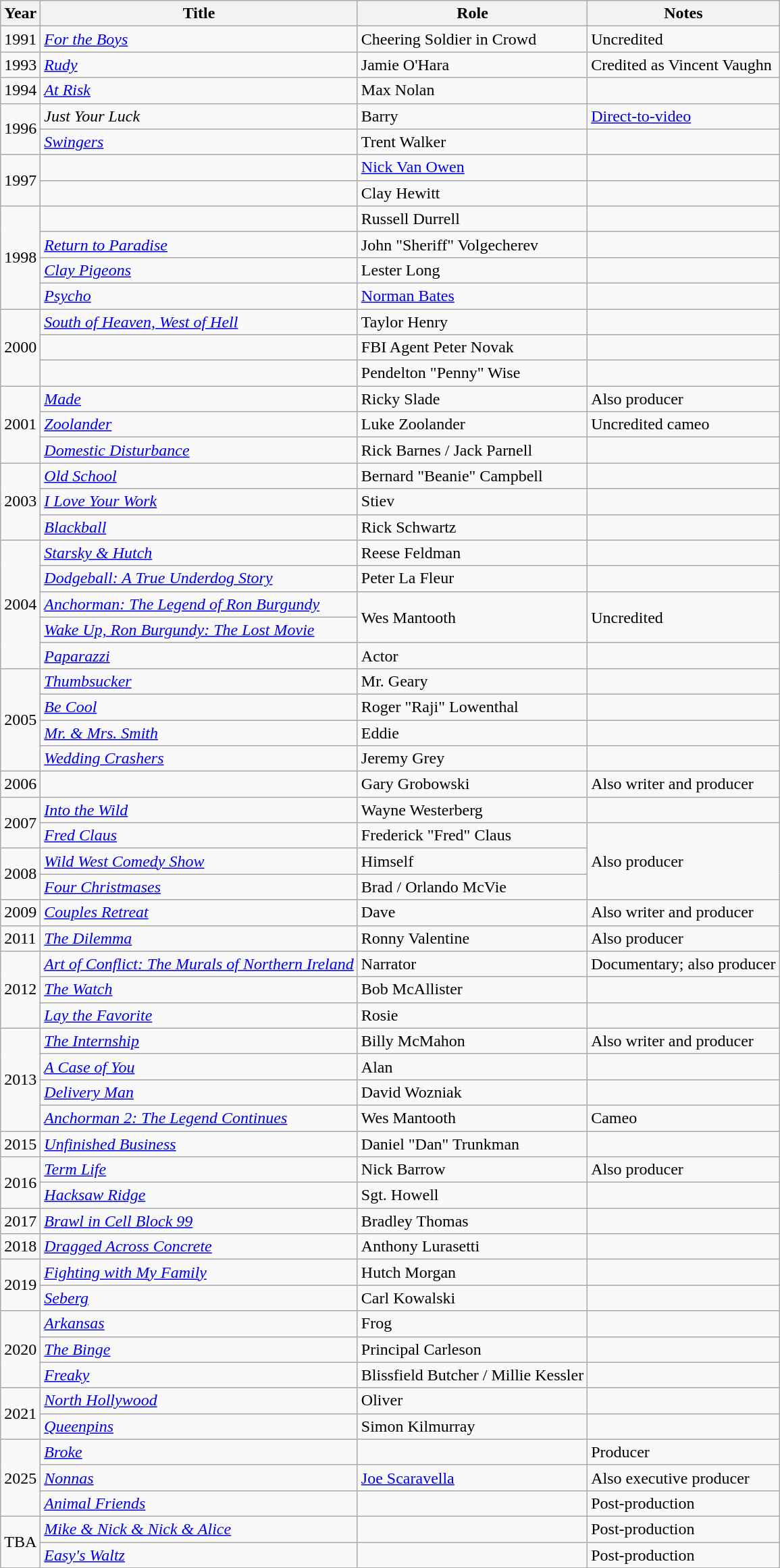<table class="wikitable sortable">
<tr>
<th>Year</th>
<th>Title</th>
<th>Role</th>
<th class="unsortable">Notes</th>
</tr>
<tr>
<td>1991</td>
<td><em><a href='#'>For the Boys</a></em></td>
<td>Cheering Soldier in Crowd</td>
<td>Uncredited</td>
</tr>
<tr>
<td>1993</td>
<td><em><a href='#'>Rudy</a></em></td>
<td>Jamie O'Hara</td>
<td>Credited as Vincent Vaughn</td>
</tr>
<tr>
<td>1994</td>
<td><em><a href='#'>At Risk</a></em></td>
<td>Max Nolan</td>
<td></td>
</tr>
<tr>
<td rowspan="2">1996</td>
<td><em>Just Your Luck</em></td>
<td>Barry</td>
<td><a href='#'>Direct-to-video</a></td>
</tr>
<tr>
<td><em><a href='#'>Swingers</a></em></td>
<td>Trent Walker</td>
<td></td>
</tr>
<tr>
<td rowspan="2">1997</td>
<td><em></em></td>
<td><a href='#'>Nick Van Owen</a></td>
<td></td>
</tr>
<tr>
<td><em></em></td>
<td>Clay Hewitt</td>
<td></td>
</tr>
<tr>
<td rowspan="4">1998</td>
<td><em></em></td>
<td>Russell Durrell</td>
<td></td>
</tr>
<tr>
<td><em><a href='#'>Return to Paradise</a></em></td>
<td>John "Sheriff" Volgecherev</td>
<td></td>
</tr>
<tr>
<td><em><a href='#'>Clay Pigeons</a></em></td>
<td>Lester Long</td>
<td></td>
</tr>
<tr>
<td><em><a href='#'>Psycho</a></em></td>
<td><a href='#'>Norman Bates</a></td>
<td></td>
</tr>
<tr>
<td rowspan="3">2000</td>
<td><em><a href='#'>South of Heaven, West of Hell</a></em></td>
<td>Taylor Henry</td>
<td></td>
</tr>
<tr>
<td><em></em></td>
<td>FBI Agent Peter Novak</td>
<td></td>
</tr>
<tr>
<td><em></em></td>
<td>Pendelton "Penny" Wise</td>
<td></td>
</tr>
<tr>
<td rowspan="3">2001</td>
<td><em><a href='#'>Made</a></em></td>
<td>Ricky Slade</td>
<td>Also producer</td>
</tr>
<tr>
<td><em><a href='#'>Zoolander</a></em></td>
<td>Luke Zoolander</td>
<td>Uncredited cameo</td>
</tr>
<tr>
<td><em><a href='#'>Domestic Disturbance</a></em></td>
<td>Rick Barnes / Jack Parnell</td>
<td></td>
</tr>
<tr>
<td rowspan="3">2003</td>
<td><em><a href='#'>Old School</a></em></td>
<td>Bernard "Beanie" Campbell</td>
<td></td>
</tr>
<tr>
<td><em><a href='#'>I Love Your Work</a></em></td>
<td>Stiev</td>
<td></td>
</tr>
<tr>
<td><em><a href='#'>Blackball</a></em></td>
<td>Rick Schwartz</td>
<td></td>
</tr>
<tr>
<td rowspan="5">2004</td>
<td><em><a href='#'>Starsky & Hutch</a></em></td>
<td>Reese Feldman</td>
<td></td>
</tr>
<tr>
<td><em><a href='#'>Dodgeball: A True Underdog Story</a></em></td>
<td>Peter La Fleur</td>
<td></td>
</tr>
<tr>
<td><em><a href='#'>Anchorman: The Legend of Ron Burgundy</a></em></td>
<td rowspan="2">Wes Mantooth</td>
<td rowspan="2">Uncredited</td>
</tr>
<tr>
<td><em><a href='#'>Wake Up, Ron Burgundy: The Lost Movie</a></em></td>
</tr>
<tr>
<td><em><a href='#'>Paparazzi</a></em></td>
<td>Actor</td>
<td></td>
</tr>
<tr>
<td rowspan="4">2005</td>
<td><em><a href='#'>Thumbsucker</a></em></td>
<td>Mr. Geary</td>
<td></td>
</tr>
<tr>
<td><em><a href='#'>Be Cool</a></em></td>
<td>Roger "Raji" Lowenthal</td>
<td></td>
</tr>
<tr>
<td><em><a href='#'>Mr. & Mrs. Smith</a></em></td>
<td>Eddie</td>
<td></td>
</tr>
<tr>
<td><em><a href='#'>Wedding Crashers</a></em></td>
<td>Jeremy Grey</td>
<td></td>
</tr>
<tr>
<td>2006</td>
<td><em></em></td>
<td>Gary Grobowski</td>
<td>Also writer and producer</td>
</tr>
<tr>
<td rowspan="2">2007</td>
<td><em><a href='#'>Into the Wild</a></em></td>
<td>Wayne Westerberg</td>
<td></td>
</tr>
<tr>
<td><em><a href='#'>Fred Claus</a></em></td>
<td>Frederick "Fred" Claus</td>
<td rowspan="3">Also producer</td>
</tr>
<tr>
<td rowspan="2">2008</td>
<td><em><a href='#'>Wild West Comedy Show</a></em></td>
<td>Himself</td>
</tr>
<tr>
<td><em><a href='#'>Four Christmases</a></em></td>
<td>Brad / Orlando McVie</td>
</tr>
<tr>
<td>2009</td>
<td><em><a href='#'>Couples Retreat</a></em></td>
<td>Dave</td>
<td>Also writer and producer</td>
</tr>
<tr>
<td>2011</td>
<td><em><a href='#'>The Dilemma</a></em></td>
<td>Ronny Valentine</td>
<td>Also producer</td>
</tr>
<tr>
<td rowspan="3">2012</td>
<td><em><a href='#'>Art of Conflict: The Murals of Northern Ireland</a></em></td>
<td>Narrator</td>
<td>Documentary; also producer</td>
</tr>
<tr>
<td><em><a href='#'>The Watch</a></em></td>
<td>Bob McAllister</td>
<td></td>
</tr>
<tr>
<td><em><a href='#'>Lay the Favorite</a></em></td>
<td>Rosie</td>
<td></td>
</tr>
<tr>
<td rowspan="4">2013</td>
<td><em><a href='#'>The Internship</a></em></td>
<td>Billy McMahon</td>
<td>Also writer and producer</td>
</tr>
<tr>
<td><em><a href='#'>A Case of You</a></em></td>
<td>Alan</td>
<td></td>
</tr>
<tr>
<td><em><a href='#'>Delivery Man</a></em></td>
<td>David Wozniak</td>
<td></td>
</tr>
<tr>
<td><em><a href='#'>Anchorman 2: The Legend Continues</a></em></td>
<td>Wes Mantooth</td>
<td>Cameo</td>
</tr>
<tr>
<td>2015</td>
<td><em><a href='#'>Unfinished Business</a></em></td>
<td>Daniel "Dan" Trunkman</td>
<td></td>
</tr>
<tr>
<td rowspan="2">2016</td>
<td><em><a href='#'>Term Life</a></em></td>
<td>Nick Barrow</td>
<td>Also producer</td>
</tr>
<tr>
<td><em><a href='#'>Hacksaw Ridge</a></em></td>
<td>Sgt. Howell</td>
<td></td>
</tr>
<tr>
<td>2017</td>
<td><em><a href='#'>Brawl in Cell Block 99</a></em></td>
<td>Bradley Thomas</td>
<td></td>
</tr>
<tr>
<td>2018</td>
<td><em><a href='#'>Dragged Across Concrete</a></em></td>
<td>Anthony Lurasetti</td>
<td></td>
</tr>
<tr>
<td rowspan="2">2019</td>
<td><em><a href='#'>Fighting with My Family</a></em></td>
<td>Hutch Morgan</td>
<td></td>
</tr>
<tr>
<td><em><a href='#'>Seberg</a></em></td>
<td>Carl Kowalski</td>
<td></td>
</tr>
<tr>
<td rowspan="3">2020</td>
<td><em><a href='#'>Arkansas</a></em></td>
<td>Frog</td>
<td></td>
</tr>
<tr>
<td><em><a href='#'>The Binge</a></em></td>
<td>Principal Carleson</td>
<td></td>
</tr>
<tr>
<td><em><a href='#'>Freaky</a></em></td>
<td>Blissfield Butcher / Millie Kessler</td>
<td></td>
</tr>
<tr>
<td rowspan="2">2021</td>
<td><em><a href='#'>North Hollywood</a></em></td>
<td>Oliver</td>
<td></td>
</tr>
<tr>
<td><em><a href='#'>Queenpins</a></em></td>
<td>Simon Kilmurray</td>
<td></td>
</tr>
<tr>
<td rowspan="3">2025</td>
<td><em><a href='#'>Broke</a></em></td>
<td></td>
<td>Producer</td>
</tr>
<tr>
<td><em><a href='#'>Nonnas</a></em></td>
<td><a href='#'>Joe Scaravella</a></td>
<td>Also executive producer</td>
</tr>
<tr>
<td><em><a href='#'>Animal Friends</a></em></td>
<td></td>
<td>Post-production</td>
</tr>
<tr>
<td rowspan="2">TBA</td>
<td><em><a href='#'>Mike & Nick & Nick & Alice</a></em></td>
<td></td>
<td>Post-production</td>
</tr>
<tr>
<td><em><a href='#'>Easy's Waltz</a></em></td>
<td></td>
<td>Post-production</td>
</tr>
</table>
